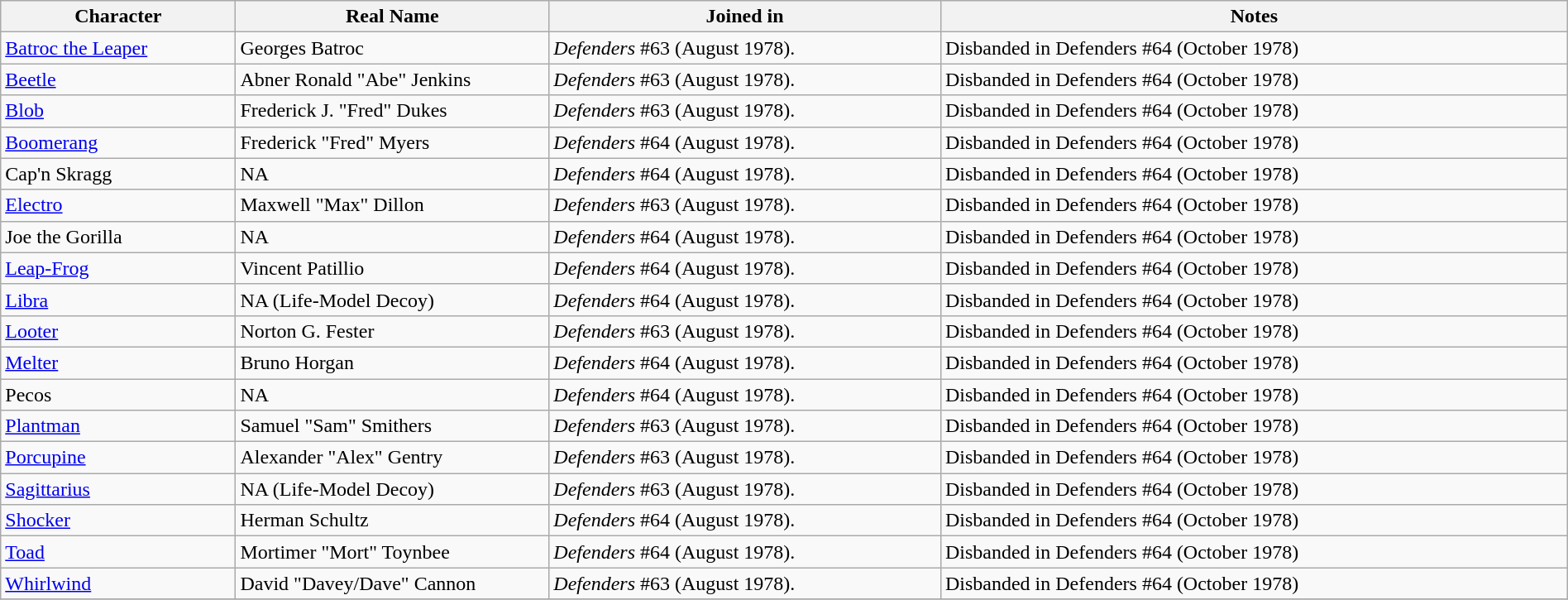<table class="wikitable" style="width:100%;">
<tr>
<th width=15%>Character</th>
<th width=20%>Real Name</th>
<th width=25%>Joined in</th>
<th width=40%>Notes</th>
</tr>
<tr>
<td><a href='#'>Batroc the Leaper</a></td>
<td>Georges Batroc</td>
<td><em>Defenders</em> #63 (August 1978).</td>
<td>Disbanded in Defenders #64 (October 1978)</td>
</tr>
<tr>
<td><a href='#'>Beetle</a></td>
<td>Abner Ronald "Abe" Jenkins</td>
<td><em>Defenders</em> #63 (August 1978).</td>
<td>Disbanded in Defenders #64 (October 1978)</td>
</tr>
<tr>
<td><a href='#'>Blob</a></td>
<td>Frederick J. "Fred" Dukes</td>
<td><em>Defenders</em> #63 (August 1978).</td>
<td>Disbanded in Defenders #64 (October 1978)</td>
</tr>
<tr>
<td><a href='#'>Boomerang</a></td>
<td>Frederick "Fred" Myers</td>
<td><em>Defenders</em> #64 (August 1978).</td>
<td>Disbanded in Defenders #64 (October 1978)</td>
</tr>
<tr>
<td>Cap'n Skragg</td>
<td>NA</td>
<td><em>Defenders</em> #64 (August 1978).</td>
<td>Disbanded in Defenders #64 (October 1978)</td>
</tr>
<tr>
<td><a href='#'>Electro</a></td>
<td>Maxwell "Max" Dillon</td>
<td><em>Defenders</em> #63 (August 1978).</td>
<td>Disbanded in Defenders #64 (October 1978)</td>
</tr>
<tr>
<td>Joe the Gorilla</td>
<td>NA</td>
<td><em>Defenders</em> #64 (August 1978).</td>
<td>Disbanded in Defenders #64 (October 1978)</td>
</tr>
<tr>
<td><a href='#'>Leap-Frog</a></td>
<td>Vincent Patillio</td>
<td><em>Defenders</em> #64 (August 1978).</td>
<td>Disbanded in Defenders #64 (October 1978)</td>
</tr>
<tr>
<td><a href='#'>Libra</a></td>
<td>NA (Life-Model Decoy)</td>
<td><em>Defenders</em> #64 (August 1978).</td>
<td>Disbanded in Defenders #64 (October 1978)</td>
</tr>
<tr>
<td><a href='#'>Looter</a></td>
<td>Norton G. Fester</td>
<td><em>Defenders</em> #63 (August 1978).</td>
<td>Disbanded in Defenders #64 (October 1978)</td>
</tr>
<tr>
<td><a href='#'>Melter</a></td>
<td>Bruno Horgan</td>
<td><em>Defenders</em> #64 (August 1978).</td>
<td>Disbanded in Defenders #64 (October 1978)</td>
</tr>
<tr>
<td>Pecos</td>
<td>NA</td>
<td><em>Defenders</em> #64 (August 1978).</td>
<td>Disbanded in Defenders #64 (October 1978)</td>
</tr>
<tr>
<td><a href='#'>Plantman</a></td>
<td>Samuel "Sam" Smithers</td>
<td><em>Defenders</em> #63 (August 1978).</td>
<td>Disbanded in Defenders #64 (October 1978)</td>
</tr>
<tr>
<td><a href='#'>Porcupine</a></td>
<td>Alexander "Alex" Gentry</td>
<td><em>Defenders</em> #63 (August 1978).</td>
<td>Disbanded in Defenders #64 (October 1978)</td>
</tr>
<tr>
<td><a href='#'>Sagittarius</a></td>
<td>NA (Life-Model Decoy)</td>
<td><em>Defenders</em> #63 (August 1978).</td>
<td>Disbanded in Defenders #64 (October 1978)</td>
</tr>
<tr>
<td><a href='#'>Shocker</a></td>
<td>Herman Schultz</td>
<td><em>Defenders</em> #64 (August 1978).</td>
<td>Disbanded in Defenders #64 (October 1978)</td>
</tr>
<tr>
<td><a href='#'>Toad</a></td>
<td>Mortimer "Mort" Toynbee</td>
<td><em>Defenders</em> #64 (August 1978).</td>
<td>Disbanded in Defenders #64 (October 1978)</td>
</tr>
<tr>
<td><a href='#'>Whirlwind</a></td>
<td>David "Davey/Dave" Cannon</td>
<td><em>Defenders</em> #63 (August 1978).</td>
<td>Disbanded in Defenders #64 (October 1978)</td>
</tr>
<tr>
</tr>
</table>
